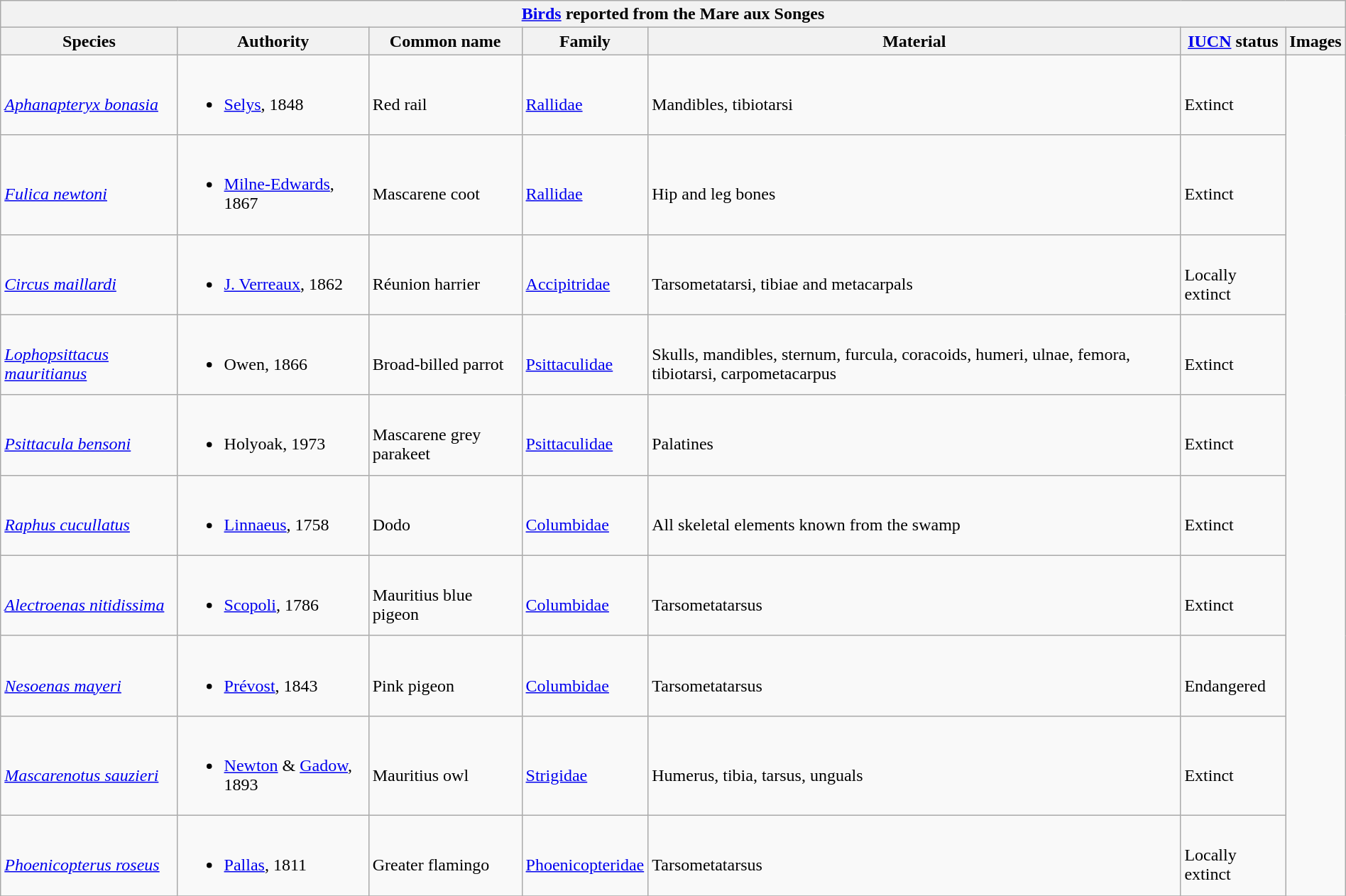<table class="wikitable" align="center" width="100%">
<tr>
<th colspan="7" align="center"><strong><a href='#'>Birds</a> reported from the Mare aux Songes</strong></th>
</tr>
<tr>
<th>Species</th>
<th>Authority</th>
<th>Common name</th>
<th>Family</th>
<th>Material</th>
<th><a href='#'>IUCN</a> status</th>
<th>Images</th>
</tr>
<tr>
<td><br><em><a href='#'>Aphanapteryx bonasia</a></em></td>
<td><br><ul><li><a href='#'>Selys</a>, 1848</li></ul></td>
<td><br>Red rail</td>
<td><br><a href='#'>Rallidae</a></td>
<td><br>Mandibles, tibiotarsi</td>
<td><br>Extinct</td>
<td rowspan="99"><br>

</td>
</tr>
<tr>
<td><br><em><a href='#'>Fulica newtoni</a></em></td>
<td><br><ul><li><a href='#'>Milne-Edwards</a>, 1867</li></ul></td>
<td><br>Mascarene coot</td>
<td><br><a href='#'>Rallidae</a></td>
<td><br>Hip and leg bones</td>
<td><br>Extinct</td>
</tr>
<tr>
<td><br><em><a href='#'>Circus maillardi</a></em></td>
<td><br><ul><li><a href='#'>J. Verreaux</a>, 1862</li></ul></td>
<td><br>Réunion harrier</td>
<td><br><a href='#'>Accipitridae</a></td>
<td><br>Tarsometatarsi, tibiae and metacarpals</td>
<td><br>Locally extinct</td>
</tr>
<tr>
<td><br><em><a href='#'>Lophopsittacus mauritianus</a></em></td>
<td><br><ul><li>Owen, 1866</li></ul></td>
<td><br>Broad-billed parrot</td>
<td><br><a href='#'>Psittaculidae</a></td>
<td><br>Skulls, mandibles, sternum, furcula, coracoids, humeri, ulnae, femora, tibiotarsi, carpometacarpus</td>
<td><br>Extinct</td>
</tr>
<tr>
<td><br><em><a href='#'>Psittacula bensoni</a></em></td>
<td><br><ul><li>Holyoak, 1973</li></ul></td>
<td><br>Mascarene grey parakeet</td>
<td><br><a href='#'>Psittaculidae</a></td>
<td><br>Palatines</td>
<td><br>Extinct</td>
</tr>
<tr>
<td><br><em><a href='#'>Raphus cucullatus</a></em></td>
<td><br><ul><li><a href='#'>Linnaeus</a>, 1758</li></ul></td>
<td><br>Dodo</td>
<td><br><a href='#'>Columbidae</a></td>
<td><br>All skeletal elements known from the swamp</td>
<td><br>Extinct</td>
</tr>
<tr>
<td><br><em><a href='#'>Alectroenas nitidissima</a></em></td>
<td><br><ul><li><a href='#'>Scopoli</a>, 1786</li></ul></td>
<td><br>Mauritius blue pigeon</td>
<td><br><a href='#'>Columbidae</a></td>
<td><br>Tarsometatarsus</td>
<td><br>Extinct</td>
</tr>
<tr>
<td><br><em><a href='#'>Nesoenas mayeri</a></em></td>
<td><br><ul><li><a href='#'>Prévost</a>, 1843</li></ul></td>
<td><br>Pink pigeon</td>
<td><br><a href='#'>Columbidae</a></td>
<td><br>Tarsometatarsus</td>
<td><br>Endangered</td>
</tr>
<tr>
<td><br><em><a href='#'>Mascarenotus sauzieri</a></em></td>
<td><br><ul><li><a href='#'>Newton</a> & <a href='#'>Gadow</a>, 1893</li></ul></td>
<td><br>Mauritius owl</td>
<td><br><a href='#'>Strigidae</a></td>
<td><br>Humerus, tibia, tarsus, unguals</td>
<td><br>Extinct</td>
</tr>
<tr>
<td><br><em><a href='#'>Phoenicopterus roseus</a></em></td>
<td><br><ul><li><a href='#'>Pallas</a>, 1811</li></ul></td>
<td><br>Greater flamingo</td>
<td><br><a href='#'>Phoenicopteridae</a></td>
<td><br>Tarsometatarsus</td>
<td><br>Locally extinct</td>
</tr>
<tr>
</tr>
</table>
